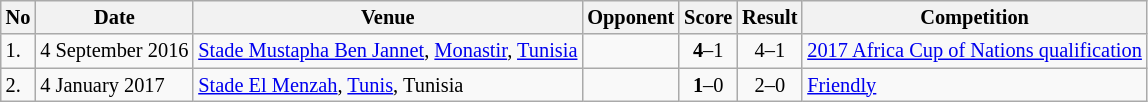<table class="wikitable" style="font-size:85%;">
<tr>
<th>No</th>
<th>Date</th>
<th>Venue</th>
<th>Opponent</th>
<th>Score</th>
<th>Result</th>
<th>Competition</th>
</tr>
<tr>
<td>1.</td>
<td>4 September 2016</td>
<td><a href='#'>Stade Mustapha Ben Jannet</a>, <a href='#'>Monastir</a>, <a href='#'>Tunisia</a></td>
<td></td>
<td align=center><strong>4</strong>–1</td>
<td align=center>4–1</td>
<td><a href='#'>2017 Africa Cup of Nations qualification</a></td>
</tr>
<tr>
<td>2.</td>
<td>4 January 2017</td>
<td><a href='#'>Stade El Menzah</a>, <a href='#'>Tunis</a>, Tunisia</td>
<td></td>
<td align=center><strong>1</strong>–0</td>
<td align=center>2–0</td>
<td><a href='#'>Friendly</a></td>
</tr>
</table>
